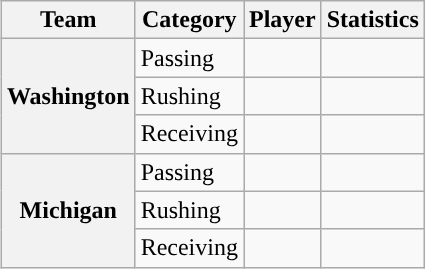<table class="wikitable" style="float:right">
<tr>
<th>Team</th>
<th>Category</th>
<th>Player</th>
<th>Statistics</th>
</tr>
<tr>
<th rowspan=3>Washington</th>
<td>Passing</td>
<td></td>
<td></td>
</tr>
<tr>
<td>Rushing</td>
<td></td>
<td></td>
</tr>
<tr>
<td>Receiving</td>
<td></td>
<td></td>
</tr>
<tr>
<th rowspan=3>Michigan</th>
<td>Passing</td>
<td></td>
<td></td>
</tr>
<tr>
<td>Rushing</td>
<td></td>
<td></td>
</tr>
<tr>
<td>Receiving</td>
<td></td>
<td></td>
</tr>
</table>
